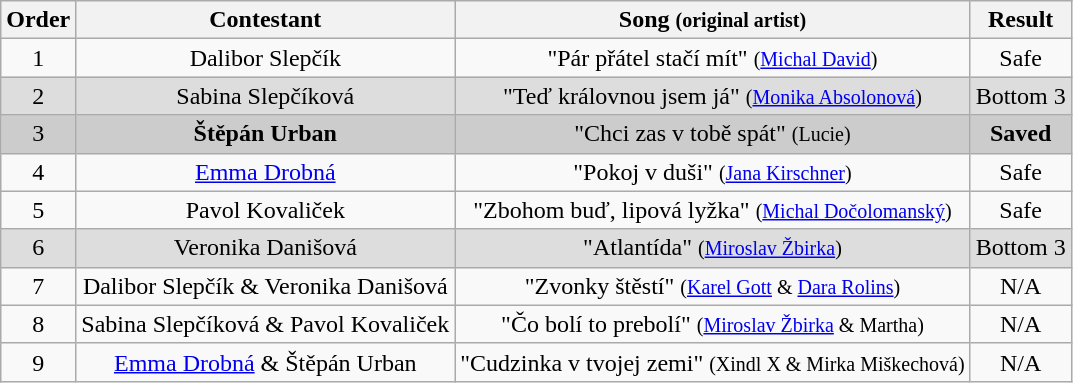<table class="wikitable plainrowheaders" style="text-align:center;">
<tr>
<th scope="col">Order</th>
<th scope="col">Contestant</th>
<th scope="col">Song <small>(original artist)</small></th>
<th scope="col">Result</th>
</tr>
<tr>
<td>1</td>
<td>Dalibor Slepčík</td>
<td>"Pár přátel stačí mít" <small>(<a href='#'>Michal David</a>)</small></td>
<td>Safe</td>
</tr>
<tr style="background:#ddd;">
<td>2</td>
<td>Sabina Slepčíková</td>
<td>"Teď královnou jsem já" <small>(<a href='#'>Monika Absolonová</a>)</small></td>
<td>Bottom 3</td>
</tr>
<tr style="background:#ccc;">
<td>3</td>
<td><strong>Štěpán Urban</strong></td>
<td>"Chci zas v tobě spát" <small>(Lucie)</small></td>
<td><strong>Saved</strong></td>
</tr>
<tr>
<td>4</td>
<td><a href='#'>Emma Drobná</a></td>
<td>"Pokoj v duši" <small>(<a href='#'>Jana Kirschner</a>)</small></td>
<td>Safe</td>
</tr>
<tr>
<td>5</td>
<td>Pavol Kovaliček</td>
<td>"Zbohom buď, lipová lyžka" <small>(<a href='#'>Michal Dočolomanský</a>)</small></td>
<td>Safe</td>
</tr>
<tr style="background:#ddd;">
<td>6</td>
<td>Veronika Danišová</td>
<td>"Atlantída" <small>(<a href='#'>Miroslav Žbirka</a>)</small></td>
<td>Bottom 3</td>
</tr>
<tr>
<td>7</td>
<td>Dalibor Slepčík & Veronika Danišová</td>
<td>"Zvonky štěstí" <small>(<a href='#'>Karel Gott</a> & <a href='#'>Dara Rolins</a>)</small></td>
<td>N/A</td>
</tr>
<tr>
<td>8</td>
<td>Sabina Slepčíková & Pavol Kovaliček</td>
<td>"Čo bolí to prebolí" <small>(<a href='#'>Miroslav Žbirka</a> & Martha)</small></td>
<td>N/A</td>
</tr>
<tr>
<td>9</td>
<td><a href='#'>Emma Drobná</a> & Štěpán Urban</td>
<td>"Cudzinka v tvojej zemi" <small>(Xindl X & Mirka Miškechová)</small></td>
<td>N/A</td>
</tr>
</table>
